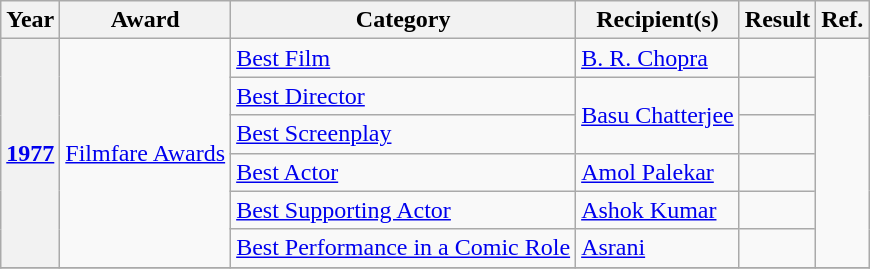<table class="wikitable">
<tr>
<th>Year</th>
<th>Award</th>
<th>Category</th>
<th>Recipient(s)</th>
<th>Result</th>
<th>Ref.</th>
</tr>
<tr>
<th rowspan="6"><a href='#'>1977</a></th>
<td rowspan="6"><a href='#'>Filmfare Awards</a></td>
<td><a href='#'>Best Film</a></td>
<td><a href='#'>B. R. Chopra</a></td>
<td></td>
<td rowspan="6"></td>
</tr>
<tr>
<td><a href='#'>Best Director</a></td>
<td rowspan="2"><a href='#'>Basu Chatterjee</a></td>
<td></td>
</tr>
<tr>
<td><a href='#'>Best Screenplay</a></td>
<td></td>
</tr>
<tr>
<td><a href='#'>Best Actor</a></td>
<td><a href='#'>Amol Palekar</a></td>
<td></td>
</tr>
<tr>
<td><a href='#'>Best Supporting Actor</a></td>
<td><a href='#'>Ashok Kumar</a></td>
<td></td>
</tr>
<tr>
<td><a href='#'>Best Performance in a Comic Role</a></td>
<td><a href='#'>Asrani</a></td>
<td></td>
</tr>
<tr>
</tr>
</table>
